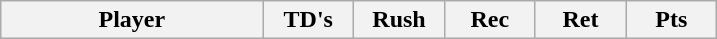<table class="wikitable sortable">
<tr>
<th bgcolor="#DDDDFF" width="26%">Player</th>
<th bgcolor="#DDDDFF" width="9%">TD's</th>
<th bgcolor="#DDDDFF" width="9%">Rush</th>
<th bgcolor="#DDDDFF" width="9%">Rec</th>
<th bgcolor="#DDDDFF" width="9%">Ret</th>
<th bgcolor="#DDDDFF" width="9%">Pts</th>
</tr>
</table>
